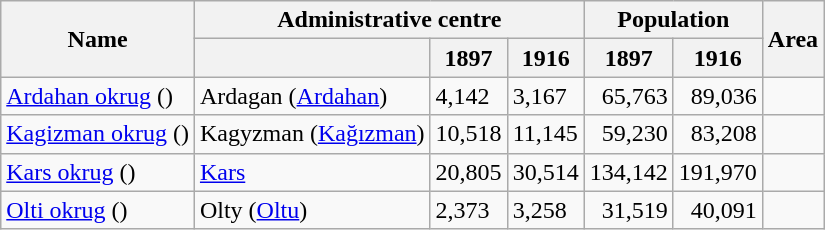<table class="wikitable sortable">
<tr>
<th rowspan="2">Name</th>
<th colspan="3">Administrative centre</th>
<th colspan="2">Population</th>
<th rowspan="2">Area</th>
</tr>
<tr>
<th></th>
<th>1897</th>
<th>1916</th>
<th>1897</th>
<th>1916</th>
</tr>
<tr>
<td><a href='#'>Ardahan okrug</a> ()</td>
<td>Ardagan (<a href='#'>Ardahan</a>)</td>
<td>4,142</td>
<td>3,167</td>
<td align="right">65,763</td>
<td align="right">89,036</td>
<td></td>
</tr>
<tr>
<td><a href='#'>Kagizman okrug</a> ()</td>
<td>Kagyzman (<a href='#'>Kağızman</a>)</td>
<td>10,518</td>
<td>11,145</td>
<td align="right">59,230</td>
<td align="right">83,208</td>
<td></td>
</tr>
<tr>
<td><a href='#'>Kars okrug</a> ()</td>
<td><a href='#'>Kars</a></td>
<td>20,805</td>
<td>30,514</td>
<td align="right">134,142</td>
<td align="right">191,970</td>
<td></td>
</tr>
<tr>
<td><a href='#'>Olti okrug</a> ()</td>
<td>Olty (<a href='#'>Oltu</a>)</td>
<td>2,373</td>
<td>3,258</td>
<td align="right">31,519</td>
<td align="right">40,091</td>
<td></td>
</tr>
</table>
